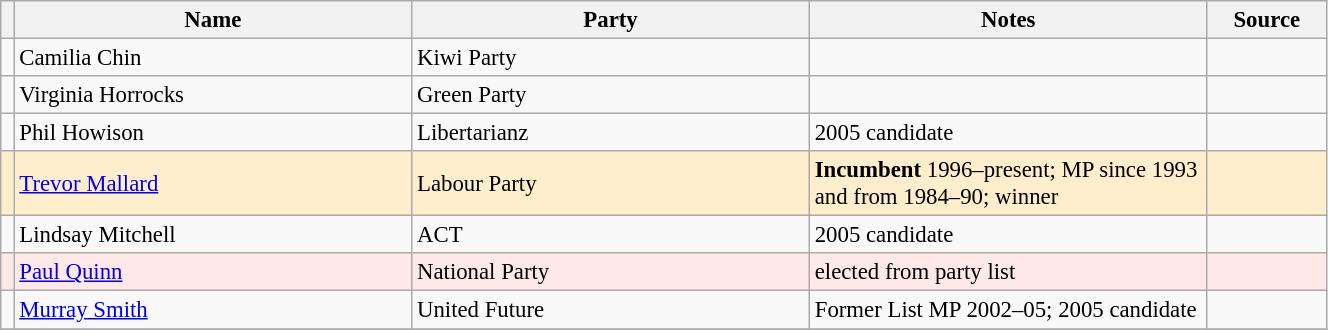<table class="wikitable" width="70%" style="font-size:95%;">
<tr>
<th width=1%></th>
<th width=30%>Name</th>
<th width=30%>Party</th>
<th width=30%>Notes</th>
<th width=9%>Source</th>
</tr>
<tr -->
<td bgcolor=></td>
<td>Camilia Chin</td>
<td>Kiwi Party</td>
<td></td>
<td></td>
</tr>
<tr -->
<td bgcolor=></td>
<td>Virginia Horrocks</td>
<td>Green Party</td>
<td></td>
<td></td>
</tr>
<tr -->
<td bgcolor=></td>
<td>Phil Howison</td>
<td>Libertarianz</td>
<td>2005 candidate</td>
<td></td>
</tr>
<tr ---- bgcolor=#FFEECC>
<td bgcolor=></td>
<td><a href='#'>Trevor Mallard</a></td>
<td>Labour Party</td>
<td><strong>Incumbent</strong> 1996–present; MP since 1993 and from 1984–90; winner</td>
<td></td>
</tr>
<tr -->
<td bgcolor=></td>
<td>Lindsay Mitchell</td>
<td>ACT</td>
<td>2005 candidate</td>
<td></td>
</tr>
<tr ---- bgcolor=#FFE8E8>
<td bgcolor=></td>
<td><a href='#'>Paul Quinn</a></td>
<td>National Party</td>
<td>elected from party list</td>
<td></td>
</tr>
<tr -->
<td bgcolor=></td>
<td><a href='#'>Murray Smith</a></td>
<td>United Future</td>
<td>Former List MP 2002–05; 2005 candidate</td>
<td></td>
</tr>
<tr ->
</tr>
</table>
